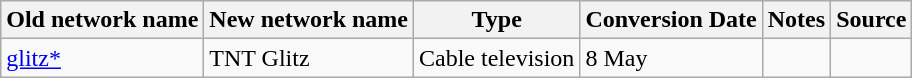<table class="wikitable">
<tr>
<th>Old network name</th>
<th>New network name</th>
<th>Type</th>
<th>Conversion Date</th>
<th>Notes</th>
<th>Source</th>
</tr>
<tr>
<td><a href='#'>glitz*</a></td>
<td>TNT Glitz</td>
<td>Cable television</td>
<td>8 May</td>
<td></td>
<td></td>
</tr>
</table>
